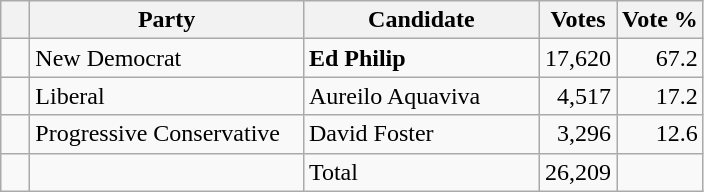<table class="wikitable">
<tr>
<th></th>
<th scope="col" width="175">Party</th>
<th scope="col" width="150">Candidate</th>
<th>Votes</th>
<th>Vote %</th>
</tr>
<tr>
<td>   </td>
<td>New Democrat</td>
<td><strong>Ed Philip</strong></td>
<td align=right>17,620</td>
<td align=right>67.2</td>
</tr>
<tr |>
<td>   </td>
<td>Liberal</td>
<td>Aureilo Aquaviva</td>
<td align=right>4,517</td>
<td align=right>17.2</td>
</tr>
<tr>
<td>   </td>
<td>Progressive Conservative</td>
<td>David Foster</td>
<td align=right>3,296</td>
<td align=right>12.6<br></td>
</tr>
<tr>
<td></td>
<td></td>
<td>Total</td>
<td align=right>26,209</td>
<td></td>
</tr>
</table>
